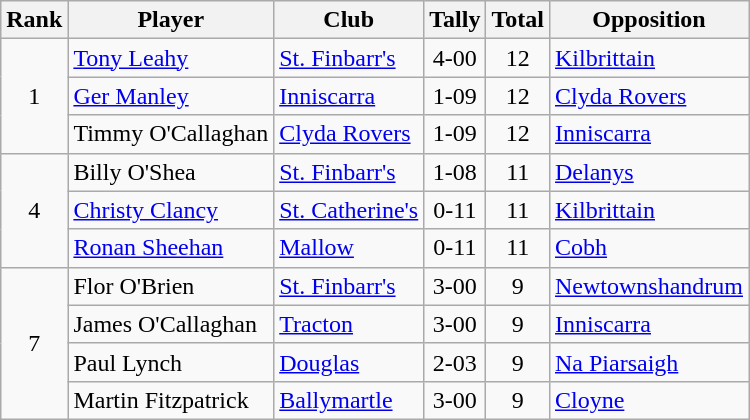<table class="wikitable">
<tr>
<th>Rank</th>
<th>Player</th>
<th>Club</th>
<th>Tally</th>
<th>Total</th>
<th>Opposition</th>
</tr>
<tr>
<td rowspan="3" style="text-align:center;">1</td>
<td><a href='#'>Tony Leahy</a></td>
<td><a href='#'>St. Finbarr's</a></td>
<td align=center>4-00</td>
<td align=center>12</td>
<td><a href='#'>Kilbrittain</a></td>
</tr>
<tr>
<td><a href='#'>Ger Manley</a></td>
<td><a href='#'>Inniscarra</a></td>
<td align=center>1-09</td>
<td align=center>12</td>
<td><a href='#'>Clyda Rovers</a></td>
</tr>
<tr>
<td>Timmy O'Callaghan</td>
<td><a href='#'>Clyda Rovers</a></td>
<td align=center>1-09</td>
<td align=center>12</td>
<td><a href='#'>Inniscarra</a></td>
</tr>
<tr>
<td rowspan="3" style="text-align:center;">4</td>
<td>Billy O'Shea</td>
<td><a href='#'>St. Finbarr's</a></td>
<td align=center>1-08</td>
<td align=center>11</td>
<td><a href='#'>Delanys</a></td>
</tr>
<tr>
<td><a href='#'>Christy Clancy</a></td>
<td><a href='#'>St. Catherine's</a></td>
<td align=center>0-11</td>
<td align=center>11</td>
<td><a href='#'>Kilbrittain</a></td>
</tr>
<tr>
<td><a href='#'>Ronan Sheehan</a></td>
<td><a href='#'>Mallow</a></td>
<td align=center>0-11</td>
<td align=center>11</td>
<td><a href='#'>Cobh</a></td>
</tr>
<tr>
<td rowspan="4" style="text-align:center;">7</td>
<td>Flor O'Brien</td>
<td><a href='#'>St. Finbarr's</a></td>
<td align=center>3-00</td>
<td align=center>9</td>
<td><a href='#'>Newtownshandrum</a></td>
</tr>
<tr>
<td>James O'Callaghan</td>
<td><a href='#'>Tracton</a></td>
<td align=center>3-00</td>
<td align=center>9</td>
<td><a href='#'>Inniscarra</a></td>
</tr>
<tr>
<td>Paul Lynch</td>
<td><a href='#'>Douglas</a></td>
<td align=center>2-03</td>
<td align=center>9</td>
<td><a href='#'>Na Piarsaigh</a></td>
</tr>
<tr>
<td>Martin Fitzpatrick</td>
<td><a href='#'>Ballymartle</a></td>
<td align=center>3-00</td>
<td align=center>9</td>
<td><a href='#'>Cloyne</a></td>
</tr>
</table>
